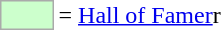<table>
<tr>
<td style="background-color:#CCFFCC; border:1px solid #aaaaaa; width:2em;"></td>
<td>= <a href='#'>Hall of Famer</a>r</td>
</tr>
</table>
